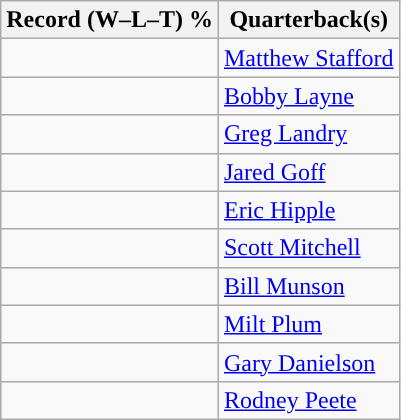<table class="wikitable">
<tr>
<th>Record (W–L–T) %</th>
<th>Quarterback(s)</th>
</tr>
<tr>
<td></td>
<td><a href='#'>Matthew Stafford</a></td>
</tr>
<tr>
<td></td>
<td><a href='#'>Bobby Layne</a></td>
</tr>
<tr>
<td></td>
<td><a href='#'>Greg Landry</a></td>
</tr>
<tr>
<td></td>
<td><a href='#'>Jared Goff</a></td>
</tr>
<tr>
<td></td>
<td><a href='#'>Eric Hipple</a></td>
</tr>
<tr>
<td></td>
<td><a href='#'>Scott Mitchell</a></td>
</tr>
<tr>
<td></td>
<td><a href='#'>Bill Munson</a></td>
</tr>
<tr>
<td></td>
<td><a href='#'>Milt Plum</a></td>
</tr>
<tr>
<td></td>
<td><a href='#'>Gary Danielson</a></td>
</tr>
<tr>
<td></td>
<td><a href='#'>Rodney Peete</a></td>
</tr>
</table>
